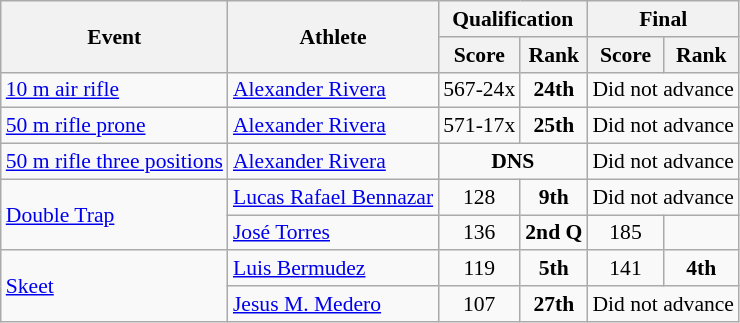<table class="wikitable" style="font-size:90%">
<tr>
<th rowspan="2">Event</th>
<th rowspan="2">Athlete</th>
<th colspan="2">Qualification</th>
<th colspan="2">Final</th>
</tr>
<tr>
<th>Score</th>
<th>Rank</th>
<th>Score</th>
<th>Rank</th>
</tr>
<tr>
<td><a href='#'>10 m air rifle</a></td>
<td><a href='#'>Alexander Rivera</a></td>
<td align=center>567-24x</td>
<td align=center><strong>24th</strong></td>
<td align=center colspan=2>Did not advance</td>
</tr>
<tr>
<td><a href='#'>50 m rifle prone</a></td>
<td><a href='#'>Alexander Rivera</a></td>
<td align=center>571-17x</td>
<td align=center><strong>25th</strong></td>
<td align=center colspan=2>Did not advance</td>
</tr>
<tr>
<td><a href='#'>50 m rifle three positions</a></td>
<td><a href='#'>Alexander Rivera</a></td>
<td align=center colspan=2><strong>DNS</strong></td>
<td align=center colspan=2>Did not advance</td>
</tr>
<tr>
<td rowspan=2><a href='#'>Double Trap</a></td>
<td><a href='#'>Lucas Rafael Bennazar</a></td>
<td align=center>128</td>
<td align=center><strong>9th</strong></td>
<td align=center colspan=2>Did not advance</td>
</tr>
<tr>
<td><a href='#'>José Torres</a></td>
<td align=center>136</td>
<td align=center><strong>2nd Q</strong></td>
<td align=center>185</td>
<td align=center></td>
</tr>
<tr>
<td rowspan=2><a href='#'>Skeet</a></td>
<td><a href='#'>Luis Bermudez</a></td>
<td align=center>119</td>
<td align=center><strong>5th</strong></td>
<td align=center>141</td>
<td align=center><strong>4th</strong></td>
</tr>
<tr>
<td><a href='#'>Jesus M. Medero</a></td>
<td align=center>107</td>
<td align=center><strong>27th</strong></td>
<td align=center colspan=2>Did not advance</td>
</tr>
</table>
